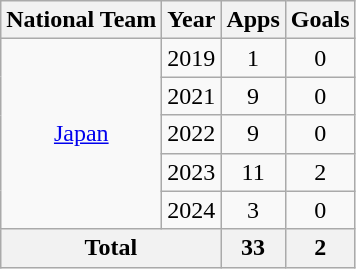<table class="wikitable" style="text-align:center">
<tr>
<th>National Team</th>
<th>Year</th>
<th>Apps</th>
<th>Goals</th>
</tr>
<tr>
<td rowspan="5"><a href='#'>Japan</a></td>
<td>2019</td>
<td>1</td>
<td>0</td>
</tr>
<tr>
<td>2021</td>
<td>9</td>
<td>0</td>
</tr>
<tr>
<td>2022</td>
<td>9</td>
<td>0</td>
</tr>
<tr>
<td>2023</td>
<td>11</td>
<td>2</td>
</tr>
<tr>
<td>2024</td>
<td>3</td>
<td>0</td>
</tr>
<tr>
<th colspan="2">Total</th>
<th>33</th>
<th>2</th>
</tr>
</table>
